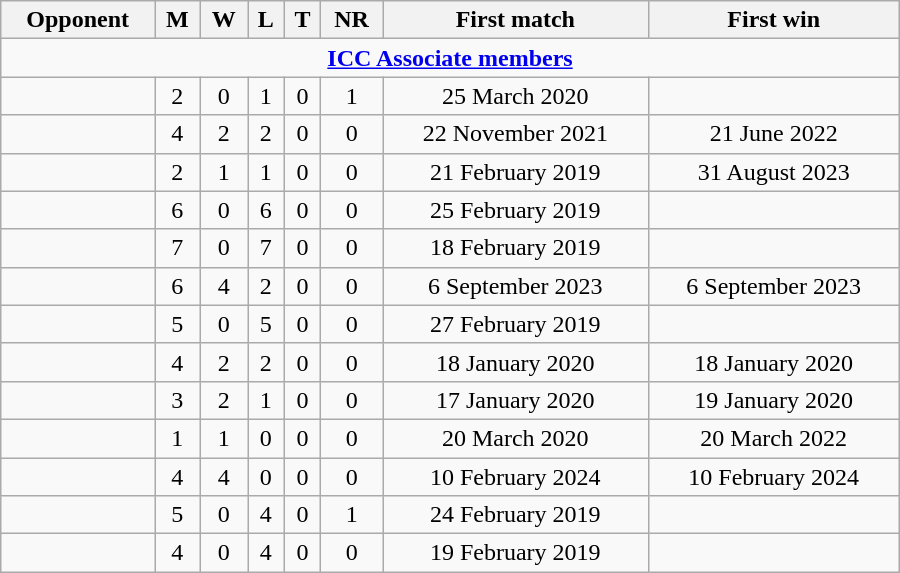<table class="wikitable" style="text-align: center; width: 600px;">
<tr>
<th>Opponent</th>
<th>M</th>
<th>W</th>
<th>L</th>
<th>T</th>
<th>NR</th>
<th>First match</th>
<th>First win</th>
</tr>
<tr>
<td colspan="8" style="text-align: center;"><strong><a href='#'>ICC Associate members</a></strong></td>
</tr>
<tr>
<td align=left></td>
<td>2</td>
<td>0</td>
<td>1</td>
<td>0</td>
<td>1</td>
<td>25 March 2020</td>
<td></td>
</tr>
<tr>
<td align=left></td>
<td>4</td>
<td>2</td>
<td>2</td>
<td>0</td>
<td>0</td>
<td>22 November 2021</td>
<td>21 June 2022</td>
</tr>
<tr>
<td align=left></td>
<td>2</td>
<td>1</td>
<td>1</td>
<td>0</td>
<td>0</td>
<td>21 February 2019</td>
<td>31 August 2023</td>
</tr>
<tr>
<td align=left></td>
<td>6</td>
<td>0</td>
<td>6</td>
<td>0</td>
<td>0</td>
<td>25 February 2019</td>
<td></td>
</tr>
<tr>
<td align=left></td>
<td>7</td>
<td>0</td>
<td>7</td>
<td>0</td>
<td>0</td>
<td>18 February 2019</td>
<td></td>
</tr>
<tr>
<td align=left></td>
<td>6</td>
<td>4</td>
<td>2</td>
<td>0</td>
<td>0</td>
<td>6 September 2023</td>
<td>6 September 2023</td>
</tr>
<tr>
<td align=left></td>
<td>5</td>
<td>0</td>
<td>5</td>
<td>0</td>
<td>0</td>
<td>27 February 2019</td>
<td></td>
</tr>
<tr>
<td align=left></td>
<td>4</td>
<td>2</td>
<td>2</td>
<td>0</td>
<td>0</td>
<td>18 January 2020</td>
<td>18 January 2020</td>
</tr>
<tr>
<td align=left></td>
<td>3</td>
<td>2</td>
<td>1</td>
<td>0</td>
<td>0</td>
<td>17 January 2020</td>
<td>19 January 2020</td>
</tr>
<tr>
<td align=left></td>
<td>1</td>
<td>1</td>
<td>0</td>
<td>0</td>
<td>0</td>
<td>20 March 2020</td>
<td>20 March 2022</td>
</tr>
<tr>
<td align=left></td>
<td>4</td>
<td>4</td>
<td>0</td>
<td>0</td>
<td>0</td>
<td>10 February 2024</td>
<td>10 February 2024</td>
</tr>
<tr>
<td align=left></td>
<td>5</td>
<td>0</td>
<td>4</td>
<td>0</td>
<td>1</td>
<td>24 February 2019</td>
<td></td>
</tr>
<tr>
<td align=left></td>
<td>4</td>
<td>0</td>
<td>4</td>
<td>0</td>
<td>0</td>
<td>19 February 2019</td>
<td></td>
</tr>
</table>
